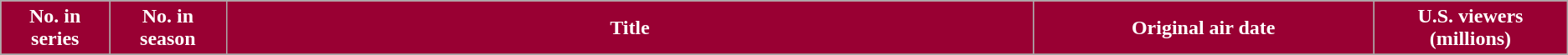<table class="wikitable plainrowheaders">
<tr>
<th style="background:#903; color:#fff; width:1%;">No. in<br>series</th>
<th style="background:#903; color:#fff; width:1%;">No. in<br>season</th>
<th style="background:#903; color:#fff; width:12%;">Title</th>
<th style="background:#903; color:#fff; width:5%;">Original air date</th>
<th style="background:#903; color:#fff; width:2%;">U.S. viewers<br>(millions)</th>
</tr>
<tr style="background:#fff;"|>
</tr>
</table>
